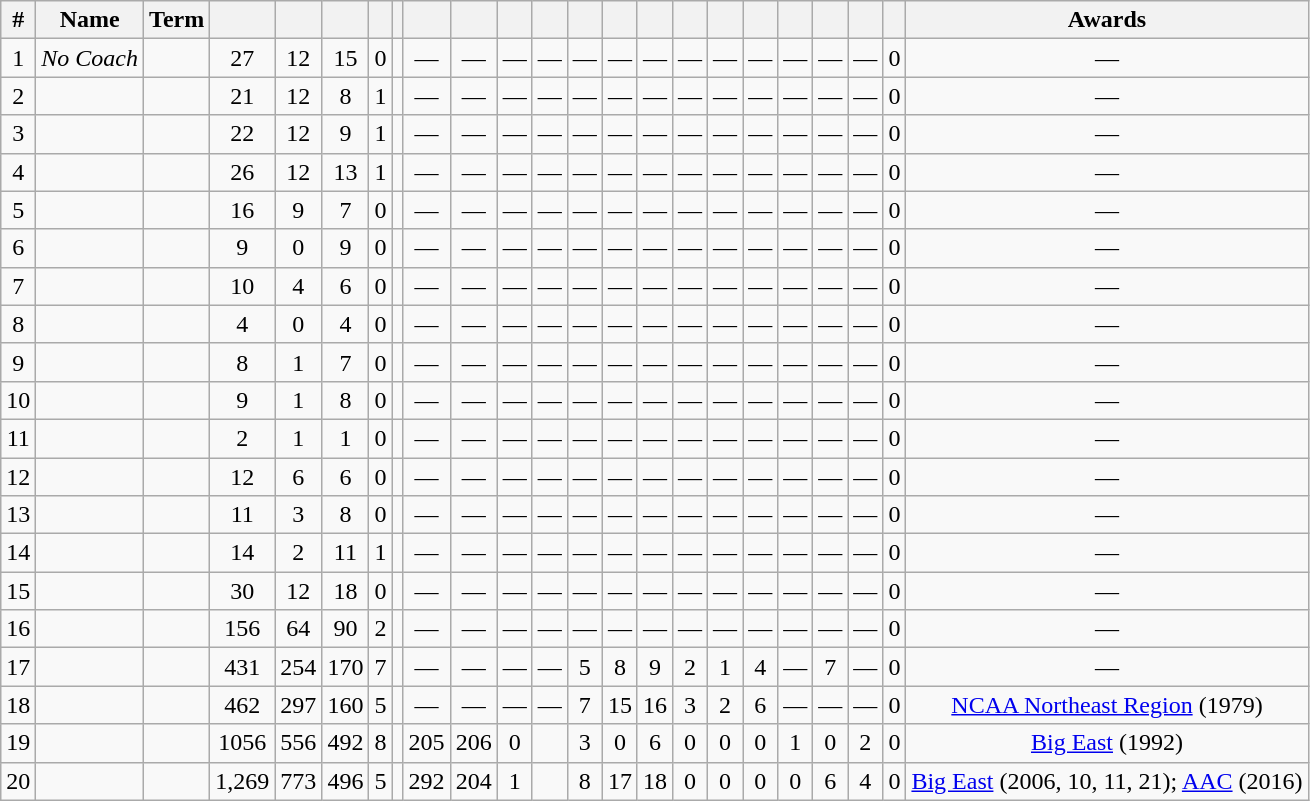<table class="wikitable sortable" style="text-align:center;">
<tr>
<th scope="col">#</th>
<th scope="col">Name</th>
<th scope="col">Term</th>
<th scope="col"></th>
<th scope="col"></th>
<th scope="col"></th>
<th scope="col"></th>
<th scope="col"></th>
<th scope="col"></th>
<th scope="col"></th>
<th scope="col"></th>
<th scope="col"></th>
<th scope="col"></th>
<th scope="col"></th>
<th scope="col"></th>
<th scope="col"></th>
<th scope="col"></th>
<th scope="col"></th>
<th scope="col"></th>
<th scope="col"></th>
<th scope="col"></th>
<th scope="col"></th>
<th scope="col" class="unsortable">Awards</th>
</tr>
<tr>
<td scope="row">1</td>
<td><em>No Coach</em></td>
<td></td>
<td>27</td>
<td>12</td>
<td>15</td>
<td>0</td>
<td></td>
<td>—</td>
<td>—</td>
<td>—</td>
<td>—</td>
<td>—</td>
<td>—</td>
<td>—</td>
<td>—</td>
<td>—</td>
<td>—</td>
<td>—</td>
<td>—</td>
<td>—</td>
<td>0</td>
<td>—</td>
</tr>
<tr>
<td scope="row">2</td>
<td></td>
<td></td>
<td>21</td>
<td>12</td>
<td>8</td>
<td>1</td>
<td></td>
<td>—</td>
<td>—</td>
<td>—</td>
<td>—</td>
<td>—</td>
<td>—</td>
<td>—</td>
<td>—</td>
<td>—</td>
<td>—</td>
<td>—</td>
<td>—</td>
<td>—</td>
<td>0</td>
<td>—</td>
</tr>
<tr>
<td scope="row">3</td>
<td></td>
<td></td>
<td>22</td>
<td>12</td>
<td>9</td>
<td>1</td>
<td></td>
<td>—</td>
<td>—</td>
<td>—</td>
<td>—</td>
<td>—</td>
<td>—</td>
<td>—</td>
<td>—</td>
<td>—</td>
<td>—</td>
<td>—</td>
<td>—</td>
<td>—</td>
<td>0</td>
<td>—</td>
</tr>
<tr>
<td scope="row">4</td>
<td></td>
<td></td>
<td>26</td>
<td>12</td>
<td>13</td>
<td>1</td>
<td></td>
<td>—</td>
<td>—</td>
<td>—</td>
<td>—</td>
<td>—</td>
<td>—</td>
<td>—</td>
<td>—</td>
<td>—</td>
<td>—</td>
<td>—</td>
<td>—</td>
<td>—</td>
<td>0</td>
<td>—</td>
</tr>
<tr>
<td scope="row">5</td>
<td></td>
<td></td>
<td>16</td>
<td>9</td>
<td>7</td>
<td>0</td>
<td></td>
<td>—</td>
<td>—</td>
<td>—</td>
<td>—</td>
<td>—</td>
<td>—</td>
<td>—</td>
<td>—</td>
<td>—</td>
<td>—</td>
<td>—</td>
<td>—</td>
<td>—</td>
<td>0</td>
<td>—</td>
</tr>
<tr>
<td scope="row">6</td>
<td></td>
<td></td>
<td>9</td>
<td>0</td>
<td>9</td>
<td>0</td>
<td></td>
<td>—</td>
<td>—</td>
<td>—</td>
<td>—</td>
<td>—</td>
<td>—</td>
<td>—</td>
<td>—</td>
<td>—</td>
<td>—</td>
<td>—</td>
<td>—</td>
<td>—</td>
<td>0</td>
<td>—</td>
</tr>
<tr>
<td scope="row">7</td>
<td></td>
<td></td>
<td>10</td>
<td>4</td>
<td>6</td>
<td>0</td>
<td></td>
<td>—</td>
<td>—</td>
<td>—</td>
<td>—</td>
<td>—</td>
<td>—</td>
<td>—</td>
<td>—</td>
<td>—</td>
<td>—</td>
<td>—</td>
<td>—</td>
<td>—</td>
<td>0</td>
<td>—</td>
</tr>
<tr>
<td scope="row">8</td>
<td></td>
<td></td>
<td>4</td>
<td>0</td>
<td>4</td>
<td>0</td>
<td></td>
<td>—</td>
<td>—</td>
<td>—</td>
<td>—</td>
<td>—</td>
<td>—</td>
<td>—</td>
<td>—</td>
<td>—</td>
<td>—</td>
<td>—</td>
<td>—</td>
<td>—</td>
<td>0</td>
<td>—</td>
</tr>
<tr>
<td scope="row">9</td>
<td></td>
<td></td>
<td>8</td>
<td>1</td>
<td>7</td>
<td>0</td>
<td></td>
<td>—</td>
<td>—</td>
<td>—</td>
<td>—</td>
<td>—</td>
<td>—</td>
<td>—</td>
<td>—</td>
<td>—</td>
<td>—</td>
<td>—</td>
<td>—</td>
<td>—</td>
<td>0</td>
<td>—</td>
</tr>
<tr>
<td scope="row">10</td>
<td></td>
<td></td>
<td>9</td>
<td>1</td>
<td>8</td>
<td>0</td>
<td></td>
<td>—</td>
<td>—</td>
<td>—</td>
<td>—</td>
<td>—</td>
<td>—</td>
<td>—</td>
<td>—</td>
<td>—</td>
<td>—</td>
<td>—</td>
<td>—</td>
<td>—</td>
<td>0</td>
<td>—</td>
</tr>
<tr>
<td scope="row">11</td>
<td></td>
<td></td>
<td>2</td>
<td>1</td>
<td>1</td>
<td>0</td>
<td></td>
<td>—</td>
<td>—</td>
<td>—</td>
<td>—</td>
<td>—</td>
<td>—</td>
<td>—</td>
<td>—</td>
<td>—</td>
<td>—</td>
<td>—</td>
<td>—</td>
<td>—</td>
<td>0</td>
<td>—</td>
</tr>
<tr>
<td scope="row">12</td>
<td></td>
<td></td>
<td>12</td>
<td>6</td>
<td>6</td>
<td>0</td>
<td></td>
<td>—</td>
<td>—</td>
<td>—</td>
<td>—</td>
<td>—</td>
<td>—</td>
<td>—</td>
<td>—</td>
<td>—</td>
<td>—</td>
<td>—</td>
<td>—</td>
<td>—</td>
<td>0</td>
<td>—</td>
</tr>
<tr>
<td scope="row">13</td>
<td></td>
<td></td>
<td>11</td>
<td>3</td>
<td>8</td>
<td>0</td>
<td></td>
<td>—</td>
<td>—</td>
<td>—</td>
<td>—</td>
<td>—</td>
<td>—</td>
<td>—</td>
<td>—</td>
<td>—</td>
<td>—</td>
<td>—</td>
<td>—</td>
<td>—</td>
<td>0</td>
<td>—</td>
</tr>
<tr>
<td scope="row">14</td>
<td></td>
<td></td>
<td>14</td>
<td>2</td>
<td>11</td>
<td>1</td>
<td></td>
<td>—</td>
<td>—</td>
<td>—</td>
<td>—</td>
<td>—</td>
<td>—</td>
<td>—</td>
<td>—</td>
<td>—</td>
<td>—</td>
<td>—</td>
<td>—</td>
<td>—</td>
<td>0</td>
<td>—</td>
</tr>
<tr>
<td scope="row">15</td>
<td></td>
<td></td>
<td>30</td>
<td>12</td>
<td>18</td>
<td>0</td>
<td></td>
<td>—</td>
<td>—</td>
<td>—</td>
<td>—</td>
<td>—</td>
<td>—</td>
<td>—</td>
<td>—</td>
<td>—</td>
<td>—</td>
<td>—</td>
<td>—</td>
<td>—</td>
<td>0</td>
<td>—</td>
</tr>
<tr>
<td scope="row">16</td>
<td></td>
<td></td>
<td>156</td>
<td>64</td>
<td>90</td>
<td>2</td>
<td></td>
<td>—</td>
<td>—</td>
<td>—</td>
<td>—</td>
<td>—</td>
<td>—</td>
<td>—</td>
<td>—</td>
<td>—</td>
<td>—</td>
<td>—</td>
<td>—</td>
<td>—</td>
<td>0</td>
<td>—</td>
</tr>
<tr>
<td scope="row">17</td>
<td></td>
<td></td>
<td>431</td>
<td>254</td>
<td>170</td>
<td>7</td>
<td></td>
<td>—</td>
<td>—</td>
<td>—</td>
<td>—</td>
<td>5</td>
<td>8</td>
<td>9</td>
<td>2</td>
<td>1</td>
<td>4</td>
<td>—</td>
<td>7</td>
<td>—</td>
<td>0</td>
<td>—</td>
</tr>
<tr>
<td scope="row">18</td>
<td></td>
<td></td>
<td>462</td>
<td>297</td>
<td>160</td>
<td>5</td>
<td></td>
<td>—</td>
<td>—</td>
<td>—</td>
<td>—</td>
<td>7</td>
<td>15</td>
<td>16</td>
<td>3</td>
<td>2</td>
<td>6</td>
<td>—</td>
<td>—</td>
<td>—</td>
<td>0</td>
<td><a href='#'>NCAA Northeast Region</a> (1979)</td>
</tr>
<tr>
<td scope="row">19</td>
<td></td>
<td></td>
<td>1056</td>
<td>556</td>
<td>492</td>
<td>8</td>
<td></td>
<td>205</td>
<td>206</td>
<td>0</td>
<td></td>
<td>3</td>
<td>0</td>
<td>6</td>
<td>0</td>
<td>0</td>
<td>0</td>
<td>1</td>
<td>0</td>
<td>2</td>
<td>0</td>
<td><a href='#'>Big East</a> (1992)</td>
</tr>
<tr>
<td scope="row">20</td>
<td></td>
<td></td>
<td>1,269</td>
<td>773</td>
<td>496</td>
<td>5</td>
<td></td>
<td>292</td>
<td>204</td>
<td>1</td>
<td></td>
<td>8</td>
<td>17</td>
<td>18</td>
<td>0</td>
<td>0</td>
<td>0</td>
<td>0</td>
<td>6</td>
<td>4</td>
<td>0</td>
<td><a href='#'>Big East</a> (2006, 10, 11, 21); <a href='#'>AAC</a> (2016)</td>
</tr>
</table>
